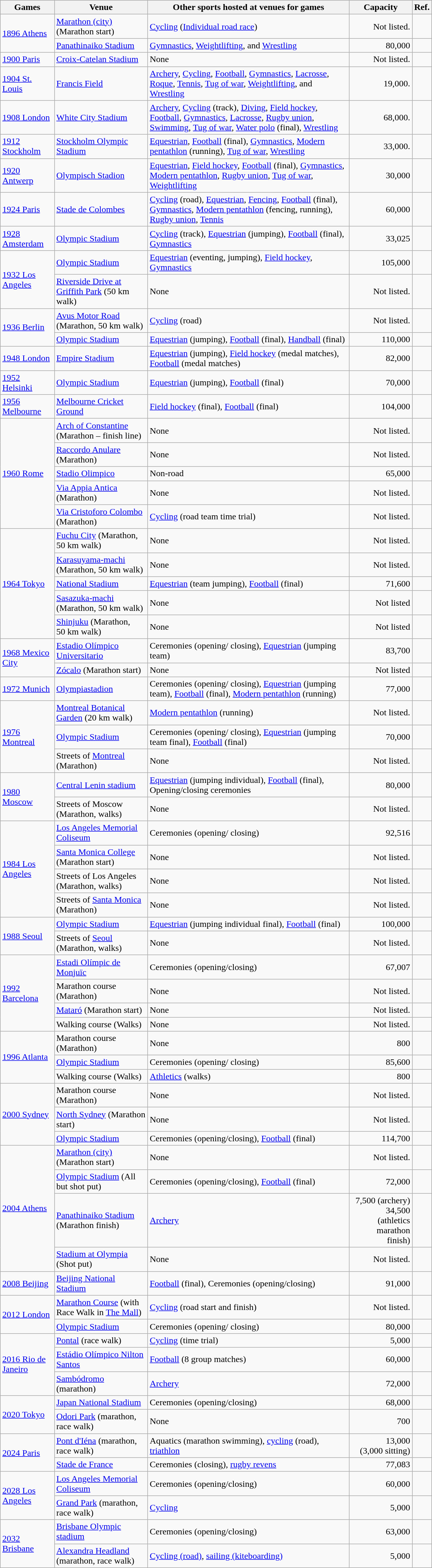<table class="wikitable sortable" style="width:780px;">
<tr>
<th>Games</th>
<th>Venue</th>
<th>Other sports hosted at venues for games</th>
<th>Capacity</th>
<th>Ref.</th>
</tr>
<tr>
<td rowspan="2"><a href='#'>1896 Athens</a></td>
<td><a href='#'>Marathon (city)</a> (Marathon start)</td>
<td><a href='#'>Cycling</a> (<a href='#'>Individual road race</a>)</td>
<td style="text-align:right;">Not listed.</td>
<td align=center></td>
</tr>
<tr>
<td><a href='#'>Panathinaiko Stadium</a></td>
<td><a href='#'>Gymnastics</a>, <a href='#'>Weightlifting</a>, and <a href='#'>Wrestling</a></td>
<td style="text-align:right;">80,000</td>
<td align=center></td>
</tr>
<tr>
<td><a href='#'>1900 Paris</a></td>
<td><a href='#'>Croix-Catelan Stadium</a></td>
<td>None</td>
<td align=right>Not listed.</td>
<td align=center></td>
</tr>
<tr>
<td><a href='#'>1904 St. Louis</a></td>
<td><a href='#'>Francis Field</a></td>
<td><a href='#'>Archery</a>, <a href='#'>Cycling</a>, <a href='#'>Football</a>, <a href='#'>Gymnastics</a>, <a href='#'>Lacrosse</a>, <a href='#'>Roque</a>, <a href='#'>Tennis</a>, <a href='#'>Tug of war</a>, <a href='#'>Weightlifting</a>, and <a href='#'>Wrestling</a></td>
<td style="text-align:right;">19,000.</td>
<td align=center></td>
</tr>
<tr>
<td><a href='#'>1908 London</a></td>
<td><a href='#'>White City Stadium</a></td>
<td><a href='#'>Archery</a>, <a href='#'>Cycling</a> (track), <a href='#'>Diving</a>, <a href='#'>Field hockey</a>, <a href='#'>Football</a>, <a href='#'>Gymnastics</a>, <a href='#'>Lacrosse</a>, <a href='#'>Rugby union</a>, <a href='#'>Swimming</a>, <a href='#'>Tug of war</a>, <a href='#'>Water polo</a> (final), <a href='#'>Wrestling</a></td>
<td style="text-align:right;">68,000.</td>
<td align=center></td>
</tr>
<tr>
<td><a href='#'>1912 Stockholm</a></td>
<td><a href='#'>Stockholm Olympic Stadium</a></td>
<td><a href='#'>Equestrian</a>, <a href='#'>Football</a> (final), <a href='#'>Gymnastics</a>, <a href='#'>Modern pentathlon</a> (running), <a href='#'>Tug of war</a>, <a href='#'>Wrestling</a></td>
<td style="text-align:right;">33,000.</td>
<td align=center></td>
</tr>
<tr>
<td><a href='#'>1920 Antwerp</a></td>
<td><a href='#'>Olympisch Stadion</a></td>
<td><a href='#'>Equestrian</a>, <a href='#'>Field hockey</a>, <a href='#'>Football</a> (final), <a href='#'>Gymnastics</a>, <a href='#'>Modern pentathlon</a>, <a href='#'>Rugby union</a>, <a href='#'>Tug of war</a>, <a href='#'>Weightlifting</a></td>
<td style="text-align:right;">30,000</td>
<td align=center></td>
</tr>
<tr>
<td><a href='#'>1924 Paris</a></td>
<td><a href='#'>Stade de Colombes</a></td>
<td><a href='#'>Cycling</a> (road), <a href='#'>Equestrian</a>, <a href='#'>Fencing</a>, <a href='#'>Football</a> (final), <a href='#'>Gymnastics</a>, <a href='#'>Modern pentathlon</a> (fencing, running), <a href='#'>Rugby union</a>, <a href='#'>Tennis</a></td>
<td style="text-align:right;">60,000</td>
<td align=center></td>
</tr>
<tr>
<td><a href='#'>1928 Amsterdam</a></td>
<td><a href='#'>Olympic Stadium</a></td>
<td><a href='#'>Cycling</a> (track), <a href='#'>Equestrian</a> (jumping), <a href='#'>Football</a> (final), <a href='#'>Gymnastics</a></td>
<td style="text-align:right;">33,025</td>
<td align=center></td>
</tr>
<tr>
<td rowspan="2"><a href='#'>1932 Los Angeles</a></td>
<td><a href='#'>Olympic Stadium</a></td>
<td><a href='#'>Equestrian</a> (eventing, jumping), <a href='#'>Field hockey</a>, <a href='#'>Gymnastics</a></td>
<td style="text-align:right;">105,000</td>
<td align=center></td>
</tr>
<tr>
<td><a href='#'>Riverside Drive at Griffith Park</a> (50 km walk)</td>
<td>None</td>
<td style="text-align:right;">Not listed.</td>
<td align=center></td>
</tr>
<tr>
<td rowspan="2"><a href='#'>1936 Berlin</a></td>
<td><a href='#'>Avus Motor Road</a> (Marathon, 50 km walk)</td>
<td><a href='#'>Cycling</a> (road)</td>
<td align="right">Not listed.</td>
<td align=center></td>
</tr>
<tr>
<td><a href='#'>Olympic Stadium</a></td>
<td><a href='#'>Equestrian</a> (jumping), <a href='#'>Football</a> (final), <a href='#'>Handball</a> (final)</td>
<td style="text-align:right;">110,000</td>
<td align=center></td>
</tr>
<tr>
<td><a href='#'>1948 London</a></td>
<td><a href='#'>Empire Stadium</a></td>
<td><a href='#'>Equestrian</a> (jumping), <a href='#'>Field hockey</a> (medal matches), <a href='#'>Football</a> (medal matches)</td>
<td style="text-align:right;">82,000</td>
<td align=center></td>
</tr>
<tr>
<td><a href='#'>1952 Helsinki</a></td>
<td><a href='#'>Olympic Stadium</a></td>
<td><a href='#'>Equestrian</a> (jumping), <a href='#'>Football</a> (final)</td>
<td style="text-align:right;">70,000</td>
<td align=center></td>
</tr>
<tr>
<td><a href='#'>1956 Melbourne</a></td>
<td><a href='#'>Melbourne Cricket Ground</a></td>
<td><a href='#'>Field hockey</a> (final), <a href='#'>Football</a> (final)</td>
<td style="text-align:right;">104,000</td>
<td align=center></td>
</tr>
<tr>
<td rowspan="5"><a href='#'>1960 Rome</a></td>
<td><a href='#'>Arch of Constantine</a> (Marathon – finish line)</td>
<td>None</td>
<td style="text-align:right;">Not listed.</td>
<td align=center></td>
</tr>
<tr>
<td><a href='#'>Raccordo Anulare</a> (Marathon)</td>
<td>None</td>
<td style="text-align:right;">Not listed.</td>
<td align=center></td>
</tr>
<tr>
<td><a href='#'>Stadio Olimpico</a></td>
<td>Non-road</td>
<td style="text-align:right;">65,000</td>
<td align=center></td>
</tr>
<tr>
<td><a href='#'>Via Appia Antica</a> (Marathon)</td>
<td>None</td>
<td style="text-align:right;">Not listed.</td>
<td align=center></td>
</tr>
<tr>
<td><a href='#'>Via Cristoforo Colombo</a> (Marathon)</td>
<td><a href='#'>Cycling</a> (road team time trial)</td>
<td style="text-align:right;">Not listed.</td>
<td align=center></td>
</tr>
<tr>
<td rowspan="5"><a href='#'>1964 Tokyo</a></td>
<td><a href='#'>Fuchu City</a> (Marathon, 50 km walk)</td>
<td>None</td>
<td style="text-align:right;">Not listed.</td>
<td align=center></td>
</tr>
<tr>
<td><a href='#'>Karasuyama-machi</a> (Marathon, 50 km walk)</td>
<td>None</td>
<td style="text-align:right;">Not listed.</td>
<td align=center></td>
</tr>
<tr>
<td><a href='#'>National Stadium</a></td>
<td><a href='#'>Equestrian</a> (team jumping), <a href='#'>Football</a> (final)</td>
<td style="text-align:right;">71,600</td>
<td align=center></td>
</tr>
<tr>
<td><a href='#'>Sasazuka-machi</a> (Marathon, 50 km walk)</td>
<td>None</td>
<td style="text-align:right;">Not listed</td>
<td align=center></td>
</tr>
<tr>
<td><a href='#'>Shinjuku</a> (Marathon, 50 km walk)</td>
<td>None</td>
<td style="text-align:right;">Not listed</td>
<td align=center></td>
</tr>
<tr>
<td rowspan="2"><a href='#'>1968 Mexico City</a></td>
<td><a href='#'>Estadio Olímpico Universitario</a></td>
<td>Ceremonies (opening/ closing), <a href='#'>Equestrian</a> (jumping team)</td>
<td style="text-align:right;">83,700</td>
<td align=center></td>
</tr>
<tr>
<td><a href='#'>Zócalo</a> (Marathon start)</td>
<td>None</td>
<td style="text-align:right;">Not listed</td>
<td align=center></td>
</tr>
<tr>
<td><a href='#'>1972 Munich</a></td>
<td><a href='#'>Olympiastadion</a></td>
<td>Ceremonies (opening/ closing), <a href='#'>Equestrian</a> (jumping team), <a href='#'>Football</a> (final), <a href='#'>Modern pentathlon</a> (running)</td>
<td style="text-align:right;">77,000</td>
<td align=center></td>
</tr>
<tr>
<td rowspan="3"><a href='#'>1976 Montreal</a></td>
<td><a href='#'>Montreal Botanical Garden</a> (20 km walk)</td>
<td><a href='#'>Modern pentathlon</a> (running)</td>
<td style="text-align:right;">Not listed.</td>
<td align=center></td>
</tr>
<tr>
<td><a href='#'>Olympic Stadium</a></td>
<td>Ceremonies (opening/ closing), <a href='#'>Equestrian</a> (jumping team final), <a href='#'>Football</a> (final)</td>
<td style="text-align:right;">70,000</td>
<td align=center></td>
</tr>
<tr>
<td>Streets of <a href='#'>Montreal</a> (Marathon)</td>
<td>None</td>
<td style="text-align:right;">Not listed.</td>
<td align=center></td>
</tr>
<tr>
<td rowspan="2"><a href='#'>1980 Moscow</a></td>
<td><a href='#'>Central Lenin stadium</a></td>
<td><a href='#'>Equestrian</a> (jumping individual), <a href='#'>Football</a> (final), Opening/closing ceremonies</td>
<td style="text-align:right;">80,000</td>
<td align=center></td>
</tr>
<tr>
<td>Streets of Moscow (Marathon, walks)</td>
<td>None</td>
<td style="text-align:right;">Not listed.</td>
<td align=center></td>
</tr>
<tr>
<td rowspan="4"><a href='#'>1984 Los Angeles</a></td>
<td><a href='#'>Los Angeles Memorial Coliseum</a></td>
<td>Ceremonies (opening/ closing)</td>
<td style="text-align:right;">92,516</td>
<td align=center></td>
</tr>
<tr>
<td><a href='#'>Santa Monica College</a> (Marathon start)</td>
<td>None</td>
<td style="text-align:right;">Not listed.</td>
<td align=center></td>
</tr>
<tr>
<td>Streets of Los Angeles (Marathon, walks)</td>
<td>None</td>
<td style="text-align:right;">Not listed.</td>
<td align=center></td>
</tr>
<tr>
<td>Streets of <a href='#'>Santa Monica</a> (Marathon)</td>
<td>None</td>
<td style="text-align:right;">Not listed.</td>
<td align=center></td>
</tr>
<tr>
<td rowspan="2"><a href='#'>1988 Seoul</a></td>
<td><a href='#'>Olympic Stadium</a></td>
<td><a href='#'>Equestrian</a> (jumping individual final), <a href='#'>Football</a> (final)</td>
<td style="text-align:right;">100,000</td>
<td align=center></td>
</tr>
<tr>
<td>Streets of <a href='#'>Seoul</a> (Marathon, walks)</td>
<td>None</td>
<td style="text-align:right;">Not listed.</td>
<td align=center></td>
</tr>
<tr>
<td rowspan="4"><a href='#'>1992 Barcelona</a></td>
<td><a href='#'>Estadi Olímpic de Monjuïc</a></td>
<td>Ceremonies (opening/closing)</td>
<td style="text-align:right;">67,007</td>
<td align=center></td>
</tr>
<tr>
<td>Marathon course (Marathon)</td>
<td>None</td>
<td style="text-align:right;">Not listed.</td>
<td align=center></td>
</tr>
<tr>
<td><a href='#'>Mataró</a> (Marathon start)</td>
<td>None</td>
<td style="text-align:right;">Not listed.</td>
<td align=center></td>
</tr>
<tr>
<td>Walking course (Walks)</td>
<td>None</td>
<td style="text-align:right;">Not listed.</td>
<td align=center></td>
</tr>
<tr>
<td rowspan="3"><a href='#'>1996 Atlanta</a></td>
<td>Marathon course (Marathon)</td>
<td>None</td>
<td style="text-align:right;">800</td>
<td align=center></td>
</tr>
<tr>
<td><a href='#'>Olympic Stadium</a></td>
<td>Ceremonies (opening/ closing)</td>
<td style="text-align:right;">85,600</td>
<td align=center></td>
</tr>
<tr>
<td>Walking course (Walks)</td>
<td><a href='#'>Athletics</a> (walks)</td>
<td style="text-align:right;">800</td>
<td align=center></td>
</tr>
<tr>
<td rowspan="3"><a href='#'>2000 Sydney</a></td>
<td>Marathon course (Marathon)</td>
<td>None</td>
<td style="text-align:right;">Not listed.</td>
<td align=center></td>
</tr>
<tr>
<td><a href='#'>North Sydney</a> (Marathon start)</td>
<td>None</td>
<td style="text-align:right;">Not listed.</td>
<td align=center></td>
</tr>
<tr>
<td><a href='#'>Olympic Stadium</a></td>
<td>Ceremonies (opening/closing), <a href='#'>Football</a> (final)</td>
<td style="text-align:right;">114,700</td>
<td align=center></td>
</tr>
<tr>
<td rowspan="4"><a href='#'>2004 Athens</a></td>
<td><a href='#'>Marathon (city)</a> (Marathon start)</td>
<td>None</td>
<td style="text-align:right;">Not listed.</td>
<td align=center></td>
</tr>
<tr>
<td><a href='#'>Olympic Stadium</a> (All but shot put)</td>
<td>Ceremonies (opening/closing), <a href='#'>Football</a> (final)</td>
<td style="text-align:right;">72,000</td>
<td align=center></td>
</tr>
<tr>
<td><a href='#'>Panathinaiko Stadium</a> (Marathon finish)</td>
<td><a href='#'>Archery</a></td>
<td style="text-align:right;">7,500 (archery)<br>34,500 (athletics marathon finish)</td>
<td align=center></td>
</tr>
<tr>
<td><a href='#'>Stadium at Olympia</a> (Shot put)</td>
<td>None</td>
<td style="text-align:right;">Not listed.</td>
<td align=center></td>
</tr>
<tr>
<td><a href='#'>2008 Beijing</a></td>
<td><a href='#'>Beijing National Stadium</a></td>
<td><a href='#'>Football</a> (final), Ceremonies (opening/closing)</td>
<td style="text-align:right;">91,000</td>
<td align=center></td>
</tr>
<tr>
<td rowspan="2"><a href='#'>2012 London</a></td>
<td><a href='#'>Marathon Course</a> (with Race Walk in <a href='#'>The Mall</a>)</td>
<td><a href='#'>Cycling</a> (road start and finish)</td>
<td style="text-align:right;">Not listed.</td>
<td align=center></td>
</tr>
<tr>
<td><a href='#'>Olympic Stadium</a></td>
<td>Ceremonies (opening/ closing)</td>
<td style="text-align:right;">80,000</td>
<td align=center></td>
</tr>
<tr>
<td rowspan="3"><a href='#'>2016 Rio de Janeiro</a></td>
<td><a href='#'>Pontal</a> (race walk)</td>
<td><a href='#'>Cycling</a> (time trial)</td>
<td style="text-align:right;">5,000</td>
<td style="text-align:center;"></td>
</tr>
<tr>
<td><a href='#'>Estádio Olímpico Nilton Santos</a></td>
<td><a href='#'>Football</a> (8 group matches)</td>
<td style="text-align:right;">60,000</td>
<td style="text-align:center;"></td>
</tr>
<tr>
<td><a href='#'>Sambódromo</a> (marathon)</td>
<td><a href='#'>Archery</a></td>
<td style="text-align:right;">72,000</td>
<td style="text-align:center;"></td>
</tr>
<tr>
<td rowspan="2"><a href='#'>2020 Tokyo</a></td>
<td><a href='#'>Japan National Stadium</a></td>
<td>Ceremonies (opening/closing)</td>
<td style="text-align:right;">68,000</td>
<td></td>
</tr>
<tr>
<td><a href='#'>Odori Park</a> (marathon, race walk)</td>
<td>None</td>
<td style="text-align:right;">700</td>
</tr>
<tr>
<td rowspan="2"><a href='#'>2024 Paris</a></td>
<td><a href='#'>Pont d'Iéna</a> (marathon, race walk)</td>
<td>Aquatics (marathon swimming), <a href='#'>cycling</a> (road), <a href='#'>triathlon</a></td>
<td style="text-align:right;">13,000<br>(3,000 sitting)</td>
<td></td>
</tr>
<tr>
<td><a href='#'>Stade de France</a></td>
<td>Ceremonies (closing), <a href='#'>rugby revens</a></td>
<td style="text-align:right;">77,083</td>
<td></td>
</tr>
<tr>
<td rowspan="2"><a href='#'>2028 Los Angeles</a></td>
<td><a href='#'>Los Angeles Memorial Coliseum</a></td>
<td>Ceremonies (opening/closing)</td>
<td style="text-align:right;">60,000</td>
<td></td>
</tr>
<tr>
<td><a href='#'>Grand Park</a> (marathon, race walk)</td>
<td><a href='#'>Cycling</a></td>
<td style="text-align:right;">5,000</td>
<td></td>
</tr>
<tr>
<td rowspan="2"><a href='#'>2032 Brisbane</a></td>
<td><a href='#'>Brisbane Olympic stadium</a></td>
<td>Ceremonies (opening/closing)</td>
<td style="text-align:right;">63,000</td>
<td></td>
</tr>
<tr>
<td><a href='#'>Alexandra Headland</a> (marathon, race walk)</td>
<td><a href='#'>Cycling (road)</a>, <a href='#'>sailing (kiteboarding)</a></td>
<td style="text-align:right;">5,000</td>
<td></td>
</tr>
</table>
